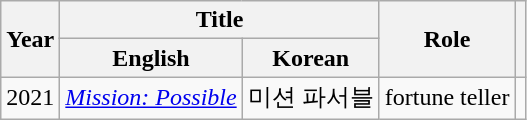<table class="wikitable">
<tr>
<th rowspan="2">Year</th>
<th colspan="2">Title</th>
<th rowspan="2">Role</th>
<th rowspan="2" class="unsortable"></th>
</tr>
<tr>
<th>English</th>
<th>Korean</th>
</tr>
<tr>
<td>2021</td>
<td><em><a href='#'>Mission: Possible</a></em></td>
<td>미션 파서블</td>
<td>fortune teller</td>
<td></td>
</tr>
</table>
